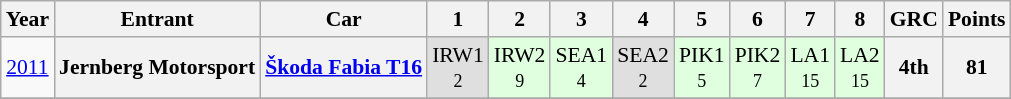<table class="wikitable" border="1" style="text-align:center; font-size:90%;">
<tr>
<th>Year</th>
<th>Entrant</th>
<th>Car</th>
<th>1</th>
<th>2</th>
<th>3</th>
<th>4</th>
<th>5</th>
<th>6</th>
<th>7</th>
<th>8</th>
<th>GRC</th>
<th>Points</th>
</tr>
<tr>
<td><a href='#'>2011</a></td>
<th>Jernberg Motorsport</th>
<th><a href='#'>Škoda Fabia T16</a></th>
<td style="background:#DFDFDF;">IRW1<br><small>2</small></td>
<td style="background:#DFFFDF;">IRW2<br><small>9</small></td>
<td style="background:#DFFFDF;">SEA1<br><small>4</small></td>
<td style="background:#DFDFDF;">SEA2<br><small>2</small></td>
<td style="background:#DFFFDF;">PIK1<br><small>5</small></td>
<td style="background:#DFFFDF;">PIK2<br><small>7</small></td>
<td style="background:#DFFFDF;">LA1<br><small>15</small></td>
<td style="background:#DFFFDF;">LA2<br><small>15</small></td>
<th>4th</th>
<th>81</th>
</tr>
<tr>
</tr>
</table>
